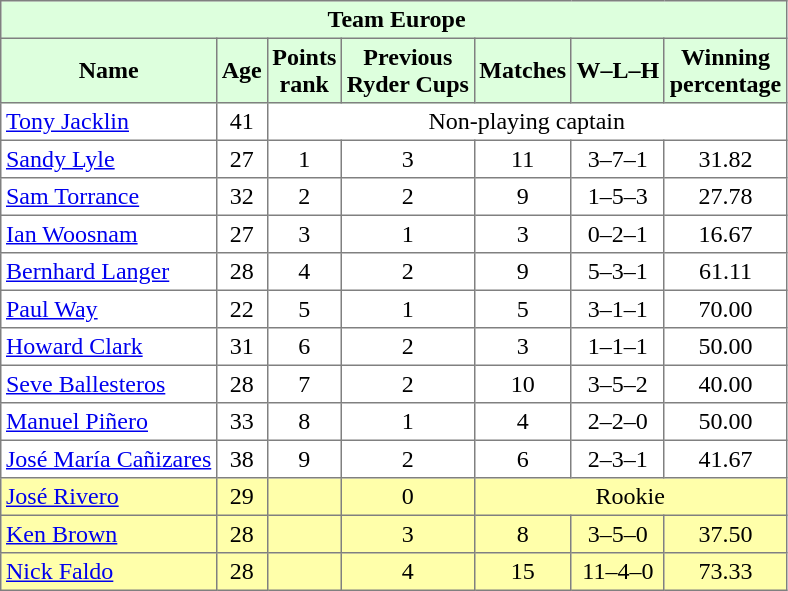<table border="1" cellpadding="3" style="border-collapse: collapse;text-align:center">
<tr style="background:#dfd;">
<td colspan="7"> <strong>Team Europe</strong></td>
</tr>
<tr style="background:#dfd;">
<th>Name</th>
<th>Age</th>
<th>Points<br>rank</th>
<th>Previous<br>Ryder Cups</th>
<th>Matches</th>
<th>W–L–H</th>
<th>Winning<br>percentage</th>
</tr>
<tr>
<td align=left> <a href='#'>Tony Jacklin</a></td>
<td>41</td>
<td colspan="5">Non-playing captain</td>
</tr>
<tr>
<td align=left> <a href='#'>Sandy Lyle</a></td>
<td>27</td>
<td>1</td>
<td>3</td>
<td>11</td>
<td>3–7–1</td>
<td>31.82</td>
</tr>
<tr>
<td align=left> <a href='#'>Sam Torrance</a></td>
<td>32</td>
<td>2</td>
<td>2</td>
<td>9</td>
<td>1–5–3</td>
<td>27.78</td>
</tr>
<tr>
<td align=left> <a href='#'>Ian Woosnam</a></td>
<td>27</td>
<td>3</td>
<td>1</td>
<td>3</td>
<td>0–2–1</td>
<td>16.67</td>
</tr>
<tr>
<td align=left> <a href='#'>Bernhard Langer</a></td>
<td>28</td>
<td>4</td>
<td>2</td>
<td>9</td>
<td>5–3–1</td>
<td>61.11</td>
</tr>
<tr>
<td align=left> <a href='#'>Paul Way</a></td>
<td>22</td>
<td>5</td>
<td>1</td>
<td>5</td>
<td>3–1–1</td>
<td>70.00</td>
</tr>
<tr>
<td align=left> <a href='#'>Howard Clark</a></td>
<td>31</td>
<td>6</td>
<td>2</td>
<td>3</td>
<td>1–1–1</td>
<td>50.00</td>
</tr>
<tr>
<td align=left> <a href='#'>Seve Ballesteros</a></td>
<td>28</td>
<td>7</td>
<td>2</td>
<td>10</td>
<td>3–5–2</td>
<td>40.00</td>
</tr>
<tr>
<td align=left> <a href='#'>Manuel Piñero</a></td>
<td>33</td>
<td>8</td>
<td>1</td>
<td>4</td>
<td>2–2–0</td>
<td>50.00</td>
</tr>
<tr>
<td align=left> <a href='#'>José María Cañizares</a></td>
<td>38</td>
<td>9</td>
<td>2</td>
<td>6</td>
<td>2–3–1</td>
<td>41.67</td>
</tr>
<tr style="background:#ffa;">
<td align=left> <a href='#'>José Rivero</a></td>
<td>29</td>
<td></td>
<td>0</td>
<td colspan="3">Rookie</td>
</tr>
<tr style="background:#ffa;">
<td align=left> <a href='#'>Ken Brown</a></td>
<td>28</td>
<td></td>
<td>3</td>
<td>8</td>
<td>3–5–0</td>
<td>37.50</td>
</tr>
<tr style="background:#ffa;">
<td align=left> <a href='#'>Nick Faldo</a></td>
<td>28</td>
<td></td>
<td>4</td>
<td>15</td>
<td>11–4–0</td>
<td>73.33</td>
</tr>
</table>
